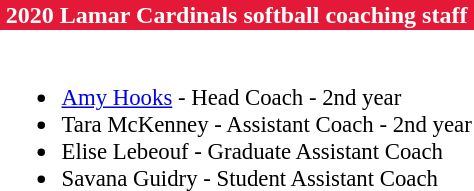<table class="toccolours" style="text-align: left;">
<tr>
<td colspan="9" style="background:#E31937; color:white; text-align:center;"><strong>2020 Lamar Cardinals softball coaching staff</strong></td>
</tr>
<tr>
<td style="font-size: 95%;" valign="top"><br><ul><li><a href='#'>Amy Hooks</a> - Head Coach - 2nd year</li><li>Tara McKenney - Assistant Coach - 2nd year</li><li>Elise Lebeouf - Graduate Assistant Coach</li><li>Savana Guidry - Student Assistant Coach</li></ul></td>
</tr>
</table>
